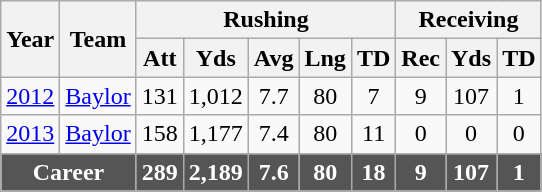<table class="wikitable" style="text-align:center;">
<tr>
<th rowspan="2">Year</th>
<th rowspan="2">Team</th>
<th colspan="5">Rushing</th>
<th colspan="3">Receiving</th>
</tr>
<tr>
<th>Att</th>
<th>Yds</th>
<th>Avg</th>
<th>Lng</th>
<th>TD</th>
<th>Rec</th>
<th>Yds</th>
<th>TD</th>
</tr>
<tr>
<td><a href='#'>2012</a></td>
<td><a href='#'>Baylor</a></td>
<td>131</td>
<td>1,012</td>
<td>7.7</td>
<td>80</td>
<td>7</td>
<td>9</td>
<td>107</td>
<td>1</td>
</tr>
<tr>
<td><a href='#'>2013</a></td>
<td><a href='#'>Baylor</a></td>
<td>158</td>
<td>1,177</td>
<td>7.4</td>
<td>80</td>
<td>11</td>
<td>0</td>
<td>0</td>
<td>0</td>
</tr>
<tr>
</tr>
<tr style="background:#555555;font-weight:bold;color:white;">
<td colspan=2>Career</td>
<td>289</td>
<td>2,189</td>
<td>7.6</td>
<td>80</td>
<td>18</td>
<td>9</td>
<td>107</td>
<td>1</td>
</tr>
</table>
